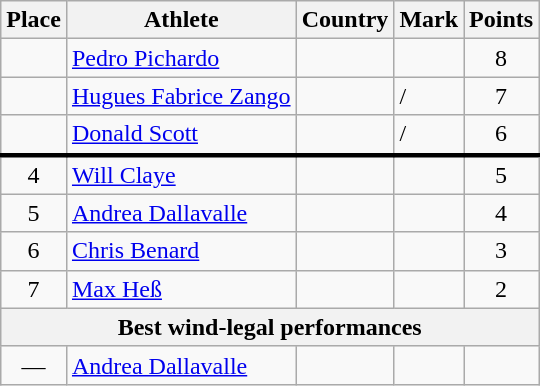<table class="wikitable">
<tr>
<th>Place</th>
<th>Athlete</th>
<th>Country</th>
<th>Mark</th>
<th>Points</th>
</tr>
<tr>
<td align=center></td>
<td><a href='#'>Pedro Pichardo</a></td>
<td></td>
<td> </td>
<td align=center>8</td>
</tr>
<tr>
<td align=center></td>
<td><a href='#'>Hugues Fabrice Zango</a></td>
<td></td>
<td>  /<br><em> </em></td>
<td align=center>7</td>
</tr>
<tr>
<td align=center></td>
<td><a href='#'>Donald Scott</a></td>
<td></td>
<td>  /<br><em> </em></td>
<td align=center>6</td>
</tr>
<tr style="border-top:3px solid black;">
<td align=center>4</td>
<td><a href='#'>Will Claye</a></td>
<td></td>
<td> </td>
<td align=center>5</td>
</tr>
<tr>
<td align=center>5</td>
<td><a href='#'>Andrea Dallavalle</a></td>
<td></td>
<td> </td>
<td align=center>4</td>
</tr>
<tr>
<td align=center>6</td>
<td><a href='#'>Chris Benard</a></td>
<td></td>
<td> </td>
<td align=center>3</td>
</tr>
<tr>
<td align=center>7</td>
<td><a href='#'>Max Heß</a></td>
<td></td>
<td> </td>
<td align=center>2</td>
</tr>
<tr>
<th align=center colspan=5>Best wind-legal performances</th>
</tr>
<tr>
<td align=center>—</td>
<td><a href='#'>Andrea Dallavalle</a></td>
<td></td>
<td> </td>
<td align=center></td>
</tr>
</table>
